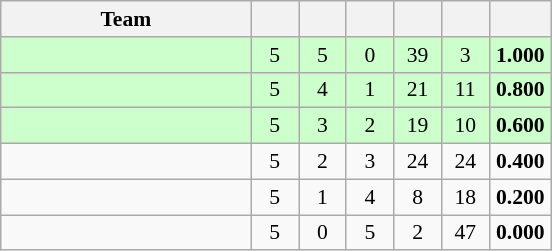<table class="wikitable" style="text-align: center; font-size:90%">
<tr>
<th width=160>Team</th>
<th width=25></th>
<th width=25></th>
<th width=25></th>
<th width=25></th>
<th width=25></th>
<th width=35></th>
</tr>
<tr bgcolor=#ccffcc>
<td align=left></td>
<td>5</td>
<td>5</td>
<td>0</td>
<td>39</td>
<td>3</td>
<td><strong>1.000</strong></td>
</tr>
<tr bgcolor=#ccffcc>
<td align=left></td>
<td>5</td>
<td>4</td>
<td>1</td>
<td>21</td>
<td>11</td>
<td><strong>0.800</strong></td>
</tr>
<tr bgcolor=#ccffcc>
<td align=left></td>
<td>5</td>
<td>3</td>
<td>2</td>
<td>19</td>
<td>10</td>
<td><strong>0.600</strong></td>
</tr>
<tr>
<td align=left></td>
<td>5</td>
<td>2</td>
<td>3</td>
<td>24</td>
<td>24</td>
<td><strong>0.400</strong></td>
</tr>
<tr>
<td align=left></td>
<td>5</td>
<td>1</td>
<td>4</td>
<td>8</td>
<td>18</td>
<td><strong>0.200</strong></td>
</tr>
<tr>
<td align=left></td>
<td>5</td>
<td>0</td>
<td>5</td>
<td>2</td>
<td>47</td>
<td><strong>0.000</strong></td>
</tr>
</table>
